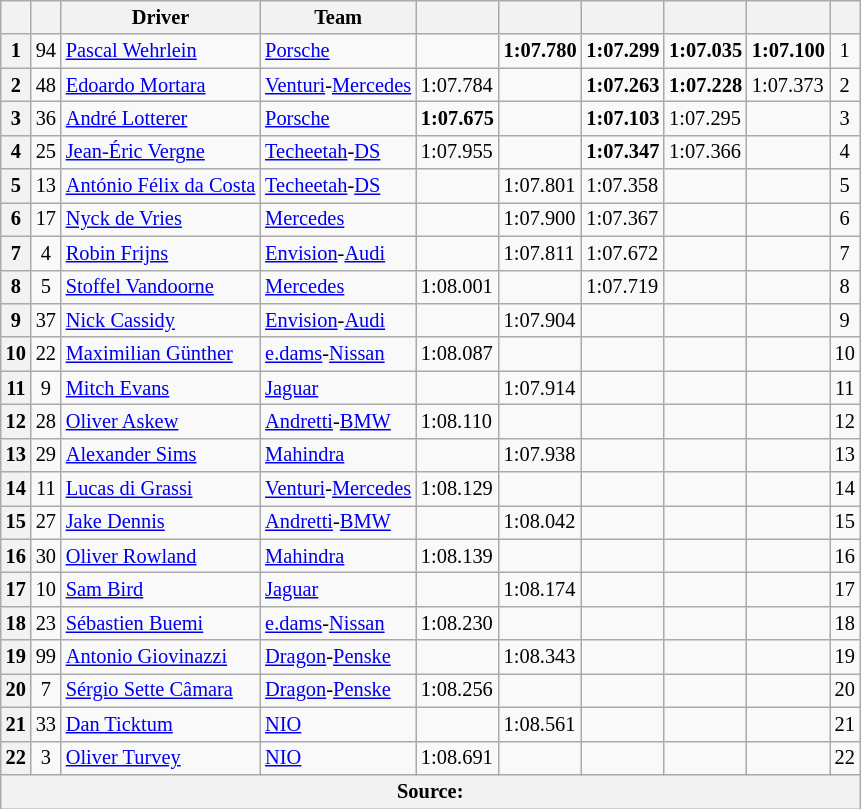<table class="wikitable sortable" style="font-size: 85%">
<tr>
<th scope="col"></th>
<th scope="col"></th>
<th scope="col">Driver</th>
<th scope="col">Team</th>
<th scope="col"></th>
<th scope="col"></th>
<th scope="col"></th>
<th scope="col"></th>
<th scope="col"></th>
<th scope="col"></th>
</tr>
<tr>
<th scope="row">1</th>
<td align="center">94</td>
<td data-sort-value="WEH"> <a href='#'>Pascal Wehrlein</a></td>
<td><a href='#'>Porsche</a></td>
<td></td>
<td><strong>1:07.780</strong></td>
<td><strong>1:07.299</strong></td>
<td><strong>1:07.035</strong></td>
<td><strong>1:07.100</strong></td>
<td align="center">1</td>
</tr>
<tr>
<th scope="row">2</th>
<td align="center">48</td>
<td data-sort-value="MOR"> <a href='#'>Edoardo Mortara</a></td>
<td><a href='#'>Venturi</a>-<a href='#'>Mercedes</a></td>
<td>1:07.784</td>
<td></td>
<td><strong>1:07.263</strong></td>
<td><strong>1:07.228</strong></td>
<td>1:07.373</td>
<td align="center">2</td>
</tr>
<tr>
<th scope="row">3</th>
<td align="center">36</td>
<td data-sort-value="LOT"> <a href='#'>André Lotterer</a></td>
<td><a href='#'>Porsche</a></td>
<td><strong>1:07.675</strong></td>
<td></td>
<td><strong>1:07.103</strong></td>
<td>1:07.295</td>
<td></td>
<td align="center">3</td>
</tr>
<tr>
<th scope="row">4</th>
<td align="center">25</td>
<td data-sort-value="JEV"> <a href='#'>Jean-Éric Vergne</a></td>
<td><a href='#'>Techeetah</a>-<a href='#'>DS</a></td>
<td>1:07.955</td>
<td></td>
<td><strong>1:07.347</strong></td>
<td>1:07.366</td>
<td></td>
<td align="center">4</td>
</tr>
<tr>
<th scope="row">5</th>
<td align="center">13</td>
<td data-sort-value="DAC"> <a href='#'>António Félix da Costa</a></td>
<td><a href='#'>Techeetah</a>-<a href='#'>DS</a></td>
<td></td>
<td>1:07.801</td>
<td>1:07.358</td>
<td></td>
<td></td>
<td align="center">5</td>
</tr>
<tr>
<th scope="row">6</th>
<td align="center">17</td>
<td data-sort-value="DEV"> <a href='#'>Nyck de Vries</a></td>
<td><a href='#'>Mercedes</a></td>
<td></td>
<td>1:07.900</td>
<td>1:07.367</td>
<td></td>
<td></td>
<td align="center">6</td>
</tr>
<tr>
<th scope="row">7</th>
<td align="center">4</td>
<td data-sort-value="FRI"> <a href='#'>Robin Frijns</a></td>
<td><a href='#'>Envision</a>-<a href='#'>Audi</a></td>
<td></td>
<td>1:07.811</td>
<td>1:07.672</td>
<td></td>
<td></td>
<td align="center">7</td>
</tr>
<tr>
<th scope="row">8</th>
<td align="center">5</td>
<td data-sort-value="VAN"> <a href='#'>Stoffel Vandoorne</a></td>
<td><a href='#'>Mercedes</a></td>
<td>1:08.001</td>
<td></td>
<td>1:07.719</td>
<td></td>
<td></td>
<td align="center">8</td>
</tr>
<tr>
<th scope="row">9</th>
<td align="center">37</td>
<td data-sort-value="CAS"> <a href='#'>Nick Cassidy</a></td>
<td><a href='#'>Envision</a>-<a href='#'>Audi</a></td>
<td></td>
<td>1:07.904</td>
<td></td>
<td></td>
<td></td>
<td align="center">9</td>
</tr>
<tr>
<th scope="row">10</th>
<td align="center">22</td>
<td data-sort-value="GUE"> <a href='#'>Maximilian Günther</a></td>
<td><a href='#'>e.dams</a>-<a href='#'>Nissan</a></td>
<td>1:08.087</td>
<td></td>
<td></td>
<td></td>
<td></td>
<td align="center">10</td>
</tr>
<tr>
<th scope="row">11</th>
<td align="center">9</td>
<td data-sort-value="EVA"> <a href='#'>Mitch Evans</a></td>
<td><a href='#'>Jaguar</a></td>
<td></td>
<td>1:07.914</td>
<td></td>
<td></td>
<td></td>
<td align="center">11</td>
</tr>
<tr>
<th scope="row">12</th>
<td align="center">28</td>
<td data-sort-value="ASK"> <a href='#'>Oliver Askew</a></td>
<td><a href='#'>Andretti</a>-<a href='#'>BMW</a></td>
<td>1:08.110</td>
<td></td>
<td></td>
<td></td>
<td></td>
<td align="center">12</td>
</tr>
<tr>
<th scope="row">13</th>
<td align="center">29</td>
<td data-sort-value="SIM"> <a href='#'>Alexander Sims</a></td>
<td><a href='#'>Mahindra</a></td>
<td></td>
<td>1:07.938</td>
<td></td>
<td></td>
<td></td>
<td align="center">13</td>
</tr>
<tr>
<th scope="row">14</th>
<td align="center">11</td>
<td data-sort-value="DIG"> <a href='#'>Lucas di Grassi</a></td>
<td><a href='#'>Venturi</a>-<a href='#'>Mercedes</a></td>
<td>1:08.129</td>
<td></td>
<td></td>
<td></td>
<td></td>
<td align="center">14</td>
</tr>
<tr>
<th scope="row">15</th>
<td align="center">27</td>
<td data-sort-value="DEN"> <a href='#'>Jake Dennis</a></td>
<td><a href='#'>Andretti</a>-<a href='#'>BMW</a></td>
<td></td>
<td>1:08.042</td>
<td></td>
<td></td>
<td></td>
<td align="center">15</td>
</tr>
<tr>
<th scope="row">16</th>
<td align="center">30</td>
<td data-sort-value="ROW"> <a href='#'>Oliver Rowland</a></td>
<td><a href='#'>Mahindra</a></td>
<td>1:08.139</td>
<td></td>
<td></td>
<td></td>
<td></td>
<td align="center">16</td>
</tr>
<tr>
<th scope="row">17</th>
<td align="center">10</td>
<td data-sort-value="BIR"> <a href='#'>Sam Bird</a></td>
<td><a href='#'>Jaguar</a></td>
<td></td>
<td>1:08.174</td>
<td></td>
<td></td>
<td></td>
<td align="center">17</td>
</tr>
<tr>
<th scope="row">18</th>
<td align="center">23</td>
<td data-sort-value="BUE"> <a href='#'>Sébastien Buemi</a></td>
<td><a href='#'>e.dams</a>-<a href='#'>Nissan</a></td>
<td>1:08.230</td>
<td></td>
<td></td>
<td></td>
<td></td>
<td align="center">18</td>
</tr>
<tr>
<th scope="row">19</th>
<td align="center">99</td>
<td data-sort-value="GIO"> <a href='#'>Antonio Giovinazzi</a></td>
<td><a href='#'>Dragon</a>-<a href='#'>Penske</a></td>
<td></td>
<td>1:08.343</td>
<td></td>
<td></td>
<td></td>
<td align="center">19</td>
</tr>
<tr>
<th scope="row">20</th>
<td align="center">7</td>
<td data-sort-value="SET"> <a href='#'>Sérgio Sette Câmara</a></td>
<td><a href='#'>Dragon</a>-<a href='#'>Penske</a></td>
<td>1:08.256</td>
<td></td>
<td></td>
<td></td>
<td></td>
<td align="center">20</td>
</tr>
<tr>
<th scope="row">21</th>
<td align="center">33</td>
<td data-sort-value="TIC"> <a href='#'>Dan Ticktum</a></td>
<td><a href='#'>NIO</a></td>
<td></td>
<td>1:08.561</td>
<td></td>
<td></td>
<td></td>
<td align="center">21</td>
</tr>
<tr>
<th scope="row">22</th>
<td align="center">3</td>
<td data-sort-value="TUR"> <a href='#'>Oliver Turvey</a></td>
<td><a href='#'>NIO</a></td>
<td>1:08.691</td>
<td></td>
<td></td>
<td></td>
<td></td>
<td align="center">22</td>
</tr>
<tr>
<th colspan="10">Source:</th>
</tr>
</table>
